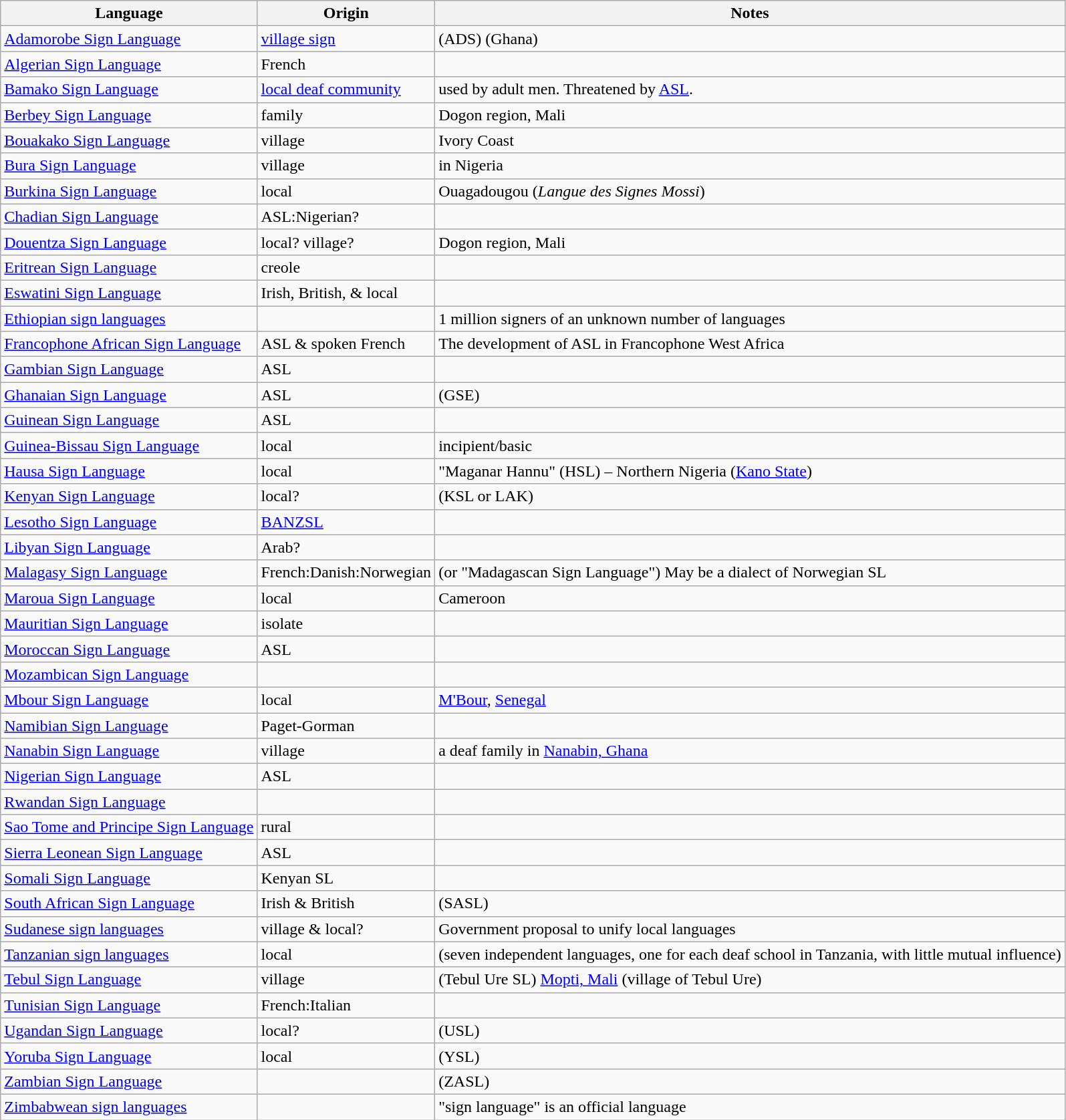<table class=wikitable>
<tr>
<th>Language</th>
<th>Origin</th>
<th>Notes</th>
</tr>
<tr>
<td><a href='#'>Adamorobe Sign Language</a></td>
<td><a href='#'>village sign</a></td>
<td>(ADS) (Ghana)</td>
</tr>
<tr>
<td><a href='#'>Algerian Sign Language</a></td>
<td>French</td>
<td></td>
</tr>
<tr>
<td><a href='#'>Bamako Sign Language</a></td>
<td><a href='#'>local deaf community</a></td>
<td>used by adult men. Threatened by <a href='#'>ASL</a>.</td>
</tr>
<tr>
<td><a href='#'>Berbey Sign Language</a></td>
<td>family</td>
<td>Dogon region, Mali </td>
</tr>
<tr>
<td><a href='#'>Bouakako Sign Language</a></td>
<td>village</td>
<td>Ivory Coast</td>
</tr>
<tr>
<td><a href='#'>Bura Sign Language</a></td>
<td>village</td>
<td>in Nigeria</td>
</tr>
<tr>
<td><a href='#'>Burkina Sign Language</a></td>
<td>local</td>
<td>Ouagadougou (<em>Langue des Signes Mossi</em>)</td>
</tr>
<tr>
<td><a href='#'>Chadian Sign Language</a></td>
<td>ASL:Nigerian?</td>
<td></td>
</tr>
<tr>
<td><a href='#'>Douentza Sign Language</a></td>
<td>local? village?</td>
<td>Dogon region, Mali</td>
</tr>
<tr>
<td><a href='#'>Eritrean Sign Language</a></td>
<td>creole</td>
</tr>
<tr>
<td><a href='#'>Eswatini Sign Language</a></td>
<td>Irish, British, & local</td>
<td></td>
</tr>
<tr>
<td><a href='#'>Ethiopian sign languages</a></td>
<td></td>
<td>1 million signers of an unknown number of languages</td>
</tr>
<tr>
<td><a href='#'>Francophone African Sign Language</a></td>
<td>ASL & spoken French</td>
<td>The development of ASL in Francophone West Africa</td>
</tr>
<tr>
<td><a href='#'>Gambian Sign Language</a></td>
<td>ASL</td>
<td></td>
</tr>
<tr>
<td><a href='#'>Ghanaian Sign Language</a></td>
<td>ASL</td>
<td>(GSE)</td>
</tr>
<tr>
<td><a href='#'>Guinean Sign Language</a></td>
<td>ASL</td>
<td></td>
</tr>
<tr>
<td><a href='#'>Guinea-Bissau Sign Language</a></td>
<td>local</td>
<td>incipient/basic</td>
</tr>
<tr>
<td><a href='#'>Hausa Sign Language</a></td>
<td>local</td>
<td>"Maganar Hannu" (HSL) – Northern Nigeria (<a href='#'>Kano State</a>)</td>
</tr>
<tr>
<td><a href='#'>Kenyan Sign Language</a></td>
<td>local?</td>
<td>(KSL or LAK)</td>
</tr>
<tr>
<td><a href='#'>Lesotho Sign Language</a></td>
<td><a href='#'>BANZSL</a></td>
<td></td>
</tr>
<tr>
<td><a href='#'>Libyan Sign Language</a></td>
<td>Arab?</td>
<td></td>
</tr>
<tr>
<td><a href='#'>Malagasy Sign Language</a></td>
<td>French:Danish:Norwegian</td>
<td>(or "Madagascan Sign Language") May be a dialect of Norwegian SL</td>
</tr>
<tr>
<td><a href='#'>Maroua Sign Language</a></td>
<td>local</td>
<td>Cameroon</td>
</tr>
<tr>
<td><a href='#'>Mauritian Sign Language</a></td>
<td>isolate</td>
<td></td>
</tr>
<tr>
<td><a href='#'>Moroccan Sign Language</a></td>
<td>ASL</td>
<td></td>
</tr>
<tr>
<td><a href='#'>Mozambican Sign Language</a></td>
<td></td>
<td></td>
</tr>
<tr>
<td><a href='#'>Mbour Sign Language</a></td>
<td>local</td>
<td><a href='#'>M'Bour</a>, <a href='#'>Senegal</a></td>
</tr>
<tr>
<td><a href='#'>Namibian Sign Language</a></td>
<td>Paget-Gorman</td>
<td></td>
</tr>
<tr>
<td><a href='#'>Nanabin Sign Language</a></td>
<td>village</td>
<td>a deaf family in <a href='#'>Nanabin, Ghana</a></td>
</tr>
<tr>
<td><a href='#'>Nigerian Sign Language</a></td>
<td>ASL</td>
<td></td>
</tr>
<tr>
<td><a href='#'>Rwandan Sign Language</a></td>
<td></td>
<td></td>
</tr>
<tr>
<td><a href='#'>Sao Tome and Principe Sign Language</a></td>
<td>rural</td>
<td></td>
</tr>
<tr>
<td><a href='#'>Sierra Leonean Sign Language</a></td>
<td>ASL</td>
<td></td>
</tr>
<tr>
<td><a href='#'>Somali Sign Language</a></td>
<td>Kenyan SL</td>
<td></td>
</tr>
<tr>
<td><a href='#'>South African Sign Language</a></td>
<td>Irish & British</td>
<td>(SASL)</td>
</tr>
<tr>
<td><a href='#'>Sudanese sign languages</a></td>
<td>village & local?</td>
<td>Government proposal to unify local languages</td>
</tr>
<tr>
<td><a href='#'>Tanzanian sign languages</a></td>
<td>local</td>
<td>(seven independent languages, one for each deaf school in Tanzania, with little mutual influence)</td>
</tr>
<tr>
<td><a href='#'>Tebul Sign Language</a></td>
<td>village</td>
<td>(Tebul Ure SL) <a href='#'>Mopti, Mali</a> (village of Tebul Ure)</td>
</tr>
<tr>
<td><a href='#'>Tunisian Sign Language</a></td>
<td>French:Italian</td>
<td></td>
</tr>
<tr>
<td><a href='#'>Ugandan Sign Language</a></td>
<td>local?</td>
<td>(USL)</td>
</tr>
<tr>
<td><a href='#'>Yoruba Sign Language</a></td>
<td>local</td>
<td>(YSL)</td>
</tr>
<tr>
<td><a href='#'>Zambian Sign Language</a></td>
<td></td>
<td>(ZASL)</td>
</tr>
<tr>
<td><a href='#'>Zimbabwean sign languages</a></td>
<td></td>
<td>"sign language" is an official language</td>
</tr>
</table>
